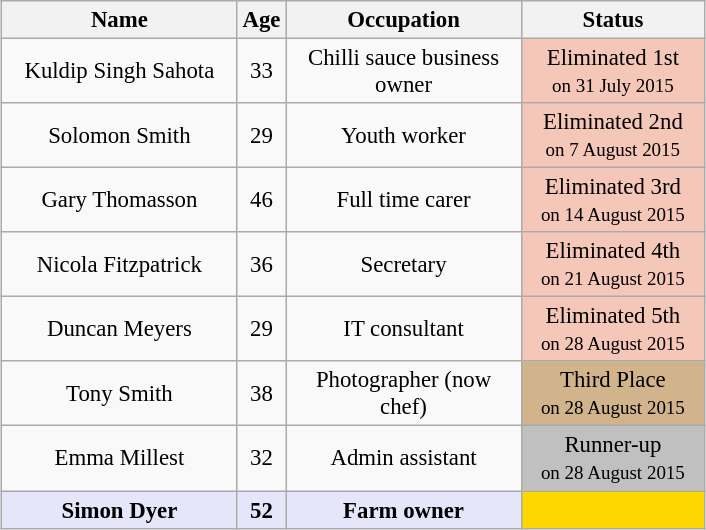<table class="wikitable" style="margin:auto; text-align:center; font-size:95%;">
<tr>
<th style="width:150px;"><strong>Name</strong></th>
<th style="width:25px;"><strong>Age</strong></th>
<th style="width:150px;"><strong>Occupation</strong></th>
<th style="width:115px;"><strong>Status</strong></th>
</tr>
<tr>
<td>Kuldip Singh Sahota</td>
<td>33</td>
<td>Chilli sauce business owner</td>
<td style="background:#f4c7b8;">Eliminated 1st<br><small>on 31 July 2015</small></td>
</tr>
<tr>
<td>Solomon Smith</td>
<td>29</td>
<td>Youth worker</td>
<td style="background:#f4c7b8;">Eliminated 2nd<br><small>on 7 August 2015</small></td>
</tr>
<tr>
<td>Gary Thomasson</td>
<td>46</td>
<td>Full time carer</td>
<td style="background:#f4c7b8;">Eliminated 3rd<br><small>on 14 August 2015</small></td>
</tr>
<tr>
<td>Nicola Fitzpatrick</td>
<td>36</td>
<td>Secretary</td>
<td style="background:#f4c7b8;">Eliminated 4th<br><small>on 21 August 2015</small></td>
</tr>
<tr>
<td>Duncan Meyers</td>
<td>29</td>
<td>IT consultant</td>
<td style="background:#f4c7b8;">Eliminated 5th<br><small>on 28 August 2015</small></td>
</tr>
<tr>
<td>Tony Smith</td>
<td>38</td>
<td>Photographer (now chef)</td>
<td style="background:tan;">Third Place<br><small>on 28 August 2015</small></td>
</tr>
<tr>
<td>Emma Millest</td>
<td>32</td>
<td>Admin assistant</td>
<td style=background:silver>Runner-up<br><small>on 28 August 2015</small> </td>
</tr>
<tr>
<td style="background:lavender;"><strong>Simon Dyer</strong></td>
<td style="background:lavender;"><strong>52</strong></td>
<td style="background:lavender;"><strong>Farm owner</strong></td>
<td style=background:gold></td>
</tr>
</table>
